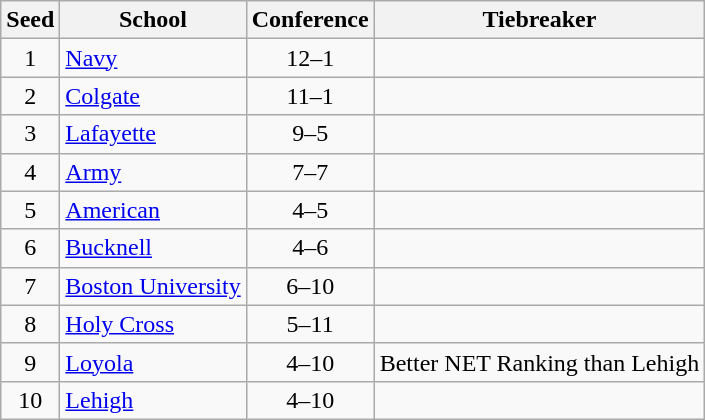<table class="wikitable" style="text-align:center">
<tr>
<th>Seed</th>
<th>School</th>
<th>Conference</th>
<th>Tiebreaker</th>
</tr>
<tr>
<td>1</td>
<td align=left><a href='#'>Navy</a></td>
<td>12–1</td>
<td align=left></td>
</tr>
<tr>
<td>2</td>
<td align=left><a href='#'>Colgate</a></td>
<td>11–1</td>
<td align=left></td>
</tr>
<tr>
<td>3</td>
<td align=left><a href='#'>Lafayette</a></td>
<td>9–5</td>
<td align=left></td>
</tr>
<tr>
<td>4</td>
<td align=left><a href='#'>Army</a></td>
<td>7–7</td>
<td align=left></td>
</tr>
<tr>
<td>5</td>
<td align=left><a href='#'>American</a></td>
<td>4–5</td>
<td align=left></td>
</tr>
<tr>
<td>6</td>
<td align=left><a href='#'>Bucknell</a></td>
<td>4–6</td>
<td align=left></td>
</tr>
<tr>
<td>7</td>
<td align=left><a href='#'>Boston University</a></td>
<td>6–10</td>
<td align=left></td>
</tr>
<tr>
<td>8</td>
<td align=left><a href='#'>Holy Cross</a></td>
<td>5–11</td>
<td align=left></td>
</tr>
<tr>
<td>9</td>
<td align=left><a href='#'>Loyola</a></td>
<td>4–10</td>
<td align=left>Better NET Ranking than Lehigh</td>
</tr>
<tr>
<td>10</td>
<td align=left><a href='#'>Lehigh</a></td>
<td>4–10</td>
<td align=left></td>
</tr>
</table>
